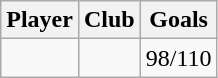<table class="wikitable" style="text-align:center">
<tr>
<th>Player</th>
<th>Club</th>
<th>Goals</th>
</tr>
<tr>
<td style="text-align:left"></td>
<td style="text-align:left"></td>
<td>98/110</td>
</tr>
</table>
